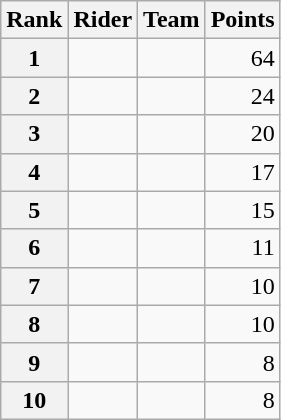<table class="wikitable" margin-bottom:0;">
<tr>
<th scope="col">Rank</th>
<th scope="col">Rider</th>
<th scope="col">Team</th>
<th scope="col">Points</th>
</tr>
<tr>
<th scope="row">1</th>
<td> </td>
<td></td>
<td align="right">64</td>
</tr>
<tr>
<th scope="row">2</th>
<td></td>
<td></td>
<td align="right">24</td>
</tr>
<tr>
<th scope="row">3</th>
<td></td>
<td></td>
<td align="right">20</td>
</tr>
<tr>
<th scope="row">4</th>
<td></td>
<td></td>
<td align="right">17</td>
</tr>
<tr>
<th scope="row">5</th>
<td></td>
<td></td>
<td align="right">15</td>
</tr>
<tr>
<th scope="row">6</th>
<td></td>
<td></td>
<td align="right">11</td>
</tr>
<tr>
<th scope="row">7</th>
<td></td>
<td></td>
<td align="right">10</td>
</tr>
<tr>
<th scope="row">8</th>
<td></td>
<td></td>
<td align="right">10</td>
</tr>
<tr>
<th scope="row">9</th>
<td></td>
<td></td>
<td align="right">8</td>
</tr>
<tr>
<th scope="row">10</th>
<td></td>
<td></td>
<td align="right">8</td>
</tr>
</table>
